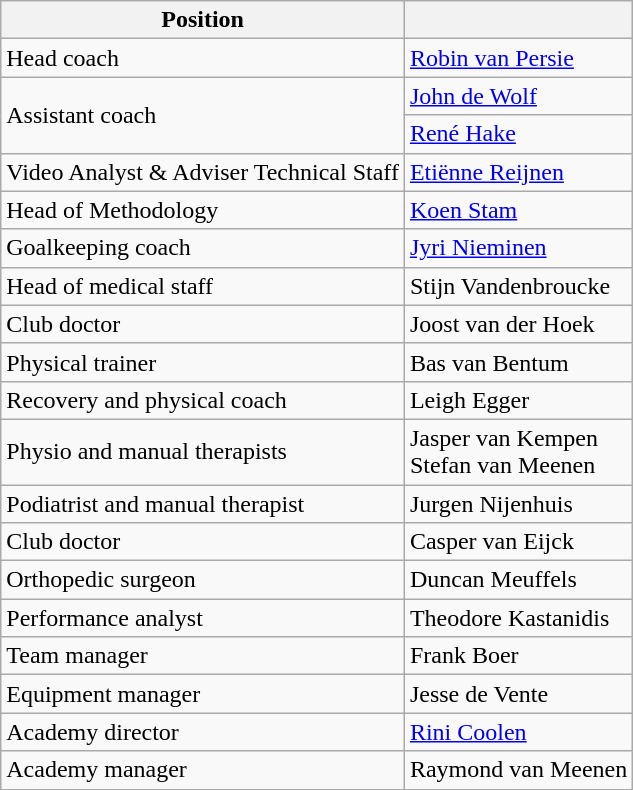<table class=wikitable>
<tr>
<th>Position</th>
<th></th>
</tr>
<tr>
<td>Head coach</td>
<td> <a href='#'>Robin van Persie</a></td>
</tr>
<tr>
<td rowspan="2">Assistant coach</td>
<td> <a href='#'>John de Wolf</a></td>
</tr>
<tr>
<td> <a href='#'>René Hake</a></td>
</tr>
<tr>
<td>Video Analyst & Adviser Technical Staff</td>
<td> <a href='#'>Etiënne Reijnen</a></td>
</tr>
<tr>
<td>Head of Methodology</td>
<td> <a href='#'>Koen Stam</a></td>
</tr>
<tr>
<td>Goalkeeping coach</td>
<td> <a href='#'>Jyri Nieminen</a></td>
</tr>
<tr>
<td>Head of medical staff</td>
<td> Stijn Vandenbroucke</td>
</tr>
<tr>
<td>Club doctor</td>
<td> Joost van der Hoek</td>
</tr>
<tr>
<td>Physical trainer</td>
<td> Bas van Bentum</td>
</tr>
<tr>
<td>Recovery and physical coach</td>
<td> Leigh Egger</td>
</tr>
<tr>
<td>Physio and manual therapists</td>
<td> Jasper van Kempen<br> Stefan van Meenen</td>
</tr>
<tr>
<td>Podiatrist and manual therapist</td>
<td> Jurgen Nijenhuis</td>
</tr>
<tr>
<td>Club doctor</td>
<td> Casper van Eijck</td>
</tr>
<tr>
<td>Orthopedic surgeon</td>
<td> Duncan Meuffels</td>
</tr>
<tr>
<td>Performance analyst</td>
<td> Theodore Kastanidis</td>
</tr>
<tr>
<td>Team manager</td>
<td> Frank Boer</td>
</tr>
<tr>
<td>Equipment manager</td>
<td> Jesse de Vente</td>
</tr>
<tr>
<td>Academy director</td>
<td> <a href='#'>Rini Coolen</a></td>
</tr>
<tr>
<td>Academy manager</td>
<td> Raymond van Meenen</td>
</tr>
</table>
